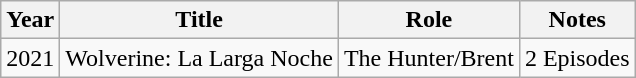<table class="wikitable">
<tr>
<th>Year</th>
<th>Title</th>
<th>Role</th>
<th>Notes</th>
</tr>
<tr>
<td>2021</td>
<td>Wolverine: La Larga Noche</td>
<td>The Hunter/Brent</td>
<td>2 Episodes</td>
</tr>
</table>
